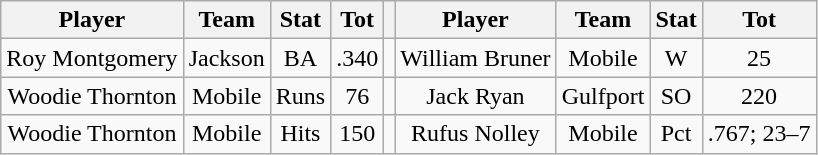<table class="wikitable" style="text-align:center">
<tr>
<th>Player</th>
<th>Team</th>
<th>Stat</th>
<th>Tot</th>
<th></th>
<th>Player</th>
<th>Team</th>
<th>Stat</th>
<th>Tot</th>
</tr>
<tr>
<td>Roy Montgomery</td>
<td>Jackson</td>
<td>BA</td>
<td>.340</td>
<td></td>
<td>William Bruner</td>
<td>Mobile</td>
<td>W</td>
<td>25</td>
</tr>
<tr>
<td>Woodie Thornton</td>
<td>Mobile</td>
<td>Runs</td>
<td>76</td>
<td></td>
<td>Jack Ryan</td>
<td>Gulfport</td>
<td>SO</td>
<td>220</td>
</tr>
<tr>
<td>Woodie Thornton</td>
<td>Mobile</td>
<td>Hits</td>
<td>150</td>
<td></td>
<td>Rufus Nolley</td>
<td>Mobile</td>
<td>Pct</td>
<td>.767; 23–7</td>
</tr>
</table>
